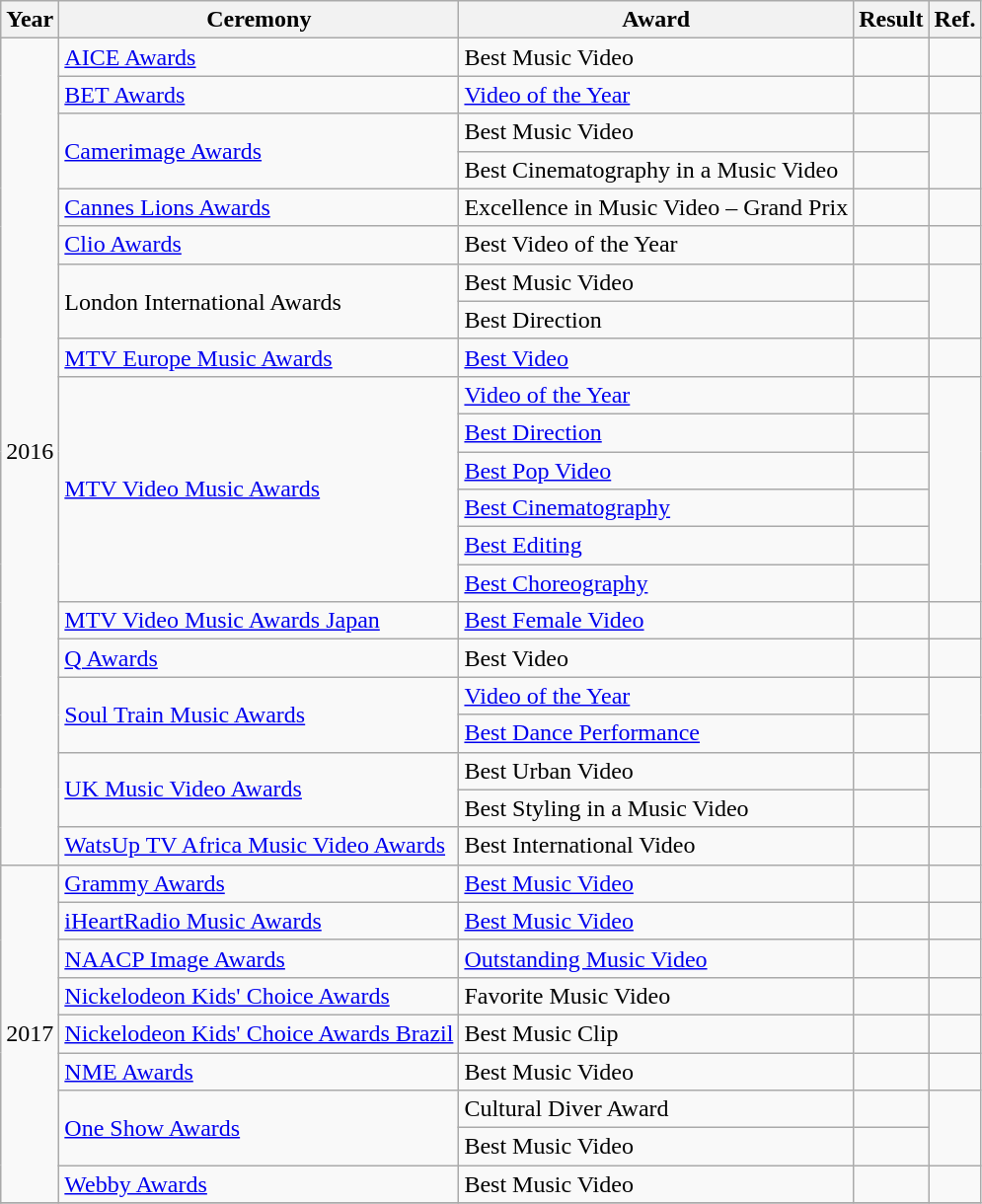<table class="wikitable">
<tr>
<th>Year</th>
<th>Ceremony</th>
<th>Award</th>
<th>Result</th>
<th>Ref.</th>
</tr>
<tr>
<td rowspan="22">2016</td>
<td><a href='#'>AICE Awards</a></td>
<td>Best Music Video</td>
<td></td>
<td></td>
</tr>
<tr>
<td><a href='#'>BET Awards</a></td>
<td><a href='#'>Video of the Year</a></td>
<td></td>
<td></td>
</tr>
<tr>
<td rowspan="2"><a href='#'>Camerimage Awards</a></td>
<td>Best Music Video</td>
<td></td>
<td rowspan="2"></td>
</tr>
<tr>
<td>Best Cinematography in a Music Video</td>
<td></td>
</tr>
<tr>
<td><a href='#'>Cannes Lions Awards</a></td>
<td>Excellence in Music Video – Grand Prix</td>
<td></td>
<td></td>
</tr>
<tr>
<td><a href='#'>Clio Awards</a></td>
<td>Best Video of the Year</td>
<td></td>
<td></td>
</tr>
<tr>
<td rowspan="2">London International Awards</td>
<td>Best Music Video</td>
<td></td>
<td rowspan="2"></td>
</tr>
<tr>
<td>Best Direction</td>
<td></td>
</tr>
<tr>
<td><a href='#'>MTV Europe Music Awards</a></td>
<td><a href='#'>Best Video</a></td>
<td></td>
<td></td>
</tr>
<tr>
<td rowspan="6"><a href='#'>MTV Video Music Awards</a></td>
<td><a href='#'>Video of the Year</a></td>
<td></td>
<td rowspan="6"></td>
</tr>
<tr>
<td><a href='#'>Best Direction</a></td>
<td></td>
</tr>
<tr>
<td><a href='#'>Best Pop Video</a></td>
<td></td>
</tr>
<tr>
<td><a href='#'>Best Cinematography</a></td>
<td></td>
</tr>
<tr>
<td><a href='#'>Best Editing</a></td>
<td></td>
</tr>
<tr>
<td><a href='#'>Best Choreography</a></td>
<td></td>
</tr>
<tr>
<td><a href='#'>MTV Video Music Awards Japan</a></td>
<td><a href='#'>Best Female Video</a></td>
<td></td>
<td></td>
</tr>
<tr>
<td><a href='#'>Q Awards</a></td>
<td>Best Video</td>
<td></td>
<td></td>
</tr>
<tr>
<td rowspan="2"><a href='#'>Soul Train Music Awards</a></td>
<td><a href='#'>Video of the Year</a></td>
<td></td>
<td rowspan="2"></td>
</tr>
<tr>
<td><a href='#'>Best Dance Performance</a></td>
<td></td>
</tr>
<tr>
<td rowspan="2"><a href='#'>UK Music Video Awards</a></td>
<td>Best Urban Video</td>
<td></td>
<td rowspan="2"></td>
</tr>
<tr>
<td>Best Styling in a Music Video</td>
<td></td>
</tr>
<tr>
<td><a href='#'>WatsUp TV Africa Music Video Awards</a></td>
<td>Best International Video</td>
<td></td>
<td></td>
</tr>
<tr>
<td rowspan="9">2017</td>
<td><a href='#'>Grammy Awards</a></td>
<td><a href='#'>Best Music Video</a></td>
<td></td>
<td></td>
</tr>
<tr>
<td><a href='#'>iHeartRadio Music Awards</a></td>
<td><a href='#'>Best Music Video</a></td>
<td></td>
<td></td>
</tr>
<tr>
<td><a href='#'>NAACP Image Awards</a></td>
<td><a href='#'>Outstanding Music Video</a></td>
<td></td>
<td></td>
</tr>
<tr>
<td><a href='#'>Nickelodeon Kids' Choice Awards</a></td>
<td>Favorite Music Video</td>
<td></td>
<td></td>
</tr>
<tr>
<td><a href='#'>Nickelodeon Kids' Choice Awards Brazil</a></td>
<td>Best Music Clip</td>
<td></td>
<td></td>
</tr>
<tr>
<td><a href='#'>NME Awards</a></td>
<td>Best Music Video</td>
<td></td>
<td></td>
</tr>
<tr>
<td rowspan="2"><a href='#'>One Show Awards</a></td>
<td>Cultural Diver Award</td>
<td></td>
<td rowspan="2"></td>
</tr>
<tr>
<td>Best Music Video</td>
<td></td>
</tr>
<tr>
<td><a href='#'>Webby Awards</a></td>
<td>Best Music Video</td>
<td></td>
<td></td>
</tr>
<tr>
</tr>
</table>
